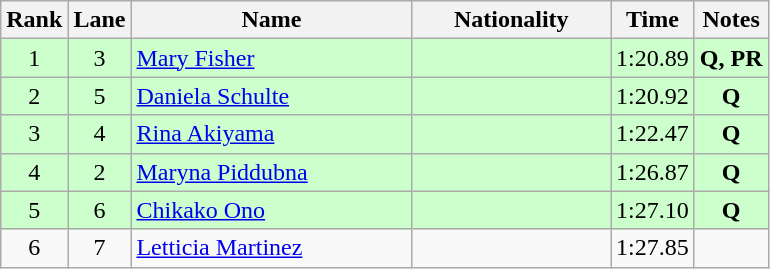<table class="wikitable sortable" style="text-align:center">
<tr>
<th>Rank</th>
<th>Lane</th>
<th style="width:180px">Name</th>
<th style="width:125px">Nationality</th>
<th>Time</th>
<th>Notes</th>
</tr>
<tr style="background:#cfc;">
<td>1</td>
<td>3</td>
<td style="text-align:left;"><a href='#'>Mary Fisher</a></td>
<td style="text-align:left;"></td>
<td>1:20.89</td>
<td><strong>Q, PR</strong></td>
</tr>
<tr style="background:#cfc;">
<td>2</td>
<td>5</td>
<td style="text-align:left;"><a href='#'>Daniela Schulte</a></td>
<td style="text-align:left;"></td>
<td>1:20.92</td>
<td><strong>Q</strong></td>
</tr>
<tr style="background:#cfc;">
<td>3</td>
<td>4</td>
<td style="text-align:left;"><a href='#'>Rina Akiyama</a></td>
<td style="text-align:left;"></td>
<td>1:22.47</td>
<td><strong>Q</strong></td>
</tr>
<tr style="background:#cfc;">
<td>4</td>
<td>2</td>
<td style="text-align:left;"><a href='#'>Maryna Piddubna</a></td>
<td style="text-align:left;"></td>
<td>1:26.87</td>
<td><strong>Q</strong></td>
</tr>
<tr style="background:#cfc;">
<td>5</td>
<td>6</td>
<td style="text-align:left;"><a href='#'>Chikako Ono</a></td>
<td style="text-align:left;"></td>
<td>1:27.10</td>
<td><strong>Q</strong></td>
</tr>
<tr>
<td>6</td>
<td>7</td>
<td style="text-align:left;"><a href='#'>Letticia Martinez</a></td>
<td style="text-align:left;"></td>
<td>1:27.85</td>
<td></td>
</tr>
</table>
